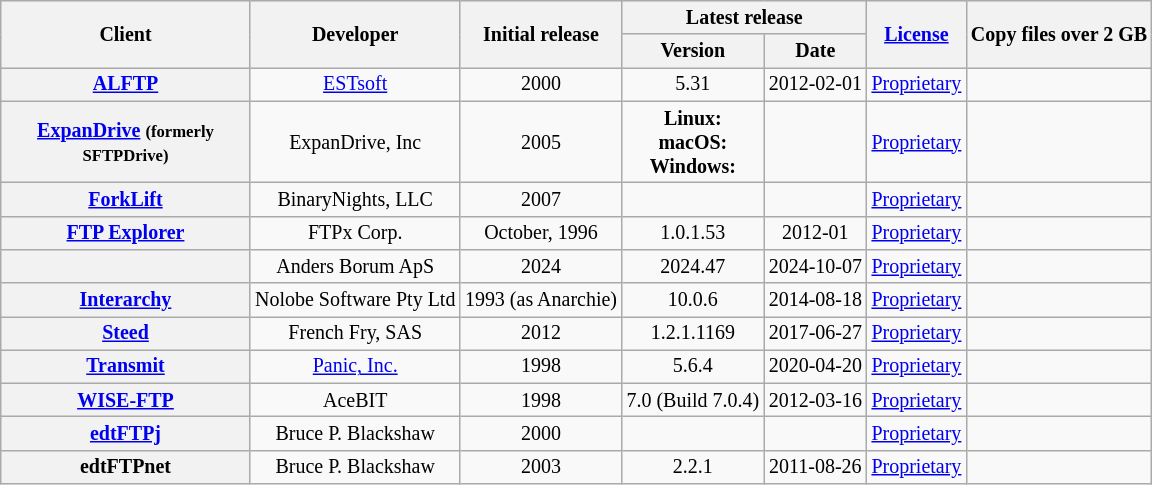<table class="sortable wikitable" style="width: auto; table-layout: fixed; font-size: smaller; text-align: center;">
<tr style="background: #ececec">
<th rowspan="2" style="width:12em">Client</th>
<th rowspan="2">Developer</th>
<th rowspan="2">Initial release</th>
<th colspan="2">Latest release</th>
<th rowspan="2"><a href='#'>License</a></th>
<th rowspan="2">Copy files over 2 GB</th>
</tr>
<tr>
<th>Version </th>
<th>Date </th>
</tr>
<tr>
<th><a href='#'>ALFTP</a></th>
<td><a href='#'>ESTsoft</a></td>
<td>2000</td>
<td>5.31</td>
<td>2012-02-01</td>
<td><a href='#'>Proprietary</a></td>
<td></td>
</tr>
<tr>
<th><a href='#'>ExpanDrive</a> <small>(formerly SFTPDrive)</small></th>
<td>ExpanDrive, Inc</td>
<td>2005</td>
<td><strong>Linux:</strong> <br><strong>macOS:</strong> <br><strong>Windows:</strong> </td>
<td><br><br></td>
<td><a href='#'>Proprietary</a></td>
<td></td>
</tr>
<tr>
<th><a href='#'>ForkLift</a></th>
<td>BinaryNights, LLC</td>
<td>2007</td>
<td></td>
<td></td>
<td><a href='#'>Proprietary</a></td>
<td></td>
</tr>
<tr>
<th><a href='#'>FTP Explorer</a></th>
<td>FTPx Corp.</td>
<td>October, 1996</td>
<td>1.0.1.53</td>
<td>2012-01</td>
<td><a href='#'>Proprietary</a></td>
<td></td>
</tr>
<tr>
<th></th>
<td>Anders Borum ApS</td>
<td>2024</td>
<td>2024.47</td>
<td>2024-10-07</td>
<td><a href='#'>Proprietary</a></td>
<td></td>
</tr>
<tr>
<th><a href='#'>Interarchy</a></th>
<td>Nolobe Software Pty Ltd</td>
<td>1993 (as Anarchie)</td>
<td>10.0.6</td>
<td>2014-08-18</td>
<td><a href='#'>Proprietary</a></td>
<td></td>
</tr>
<tr>
<th><a href='#'>Steed</a></th>
<td>French Fry, SAS</td>
<td>2012</td>
<td>1.2.1.1169</td>
<td>2017-06-27</td>
<td><a href='#'>Proprietary</a></td>
<td></td>
</tr>
<tr>
<th><a href='#'>Transmit</a></th>
<td><a href='#'>Panic, Inc.</a></td>
<td>1998</td>
<td>5.6.4</td>
<td>2020-04-20</td>
<td><a href='#'>Proprietary</a></td>
<td></td>
</tr>
<tr>
<th><a href='#'>WISE-FTP</a></th>
<td>AceBIT</td>
<td>1998</td>
<td>7.0 (Build 7.0.4)</td>
<td>2012-03-16</td>
<td><a href='#'>Proprietary</a></td>
<td></td>
</tr>
<tr>
<th><a href='#'>edtFTPj</a></th>
<td>Bruce P. Blackshaw</td>
<td>2000</td>
<td></td>
<td></td>
<td><a href='#'>Proprietary</a></td>
<td></td>
</tr>
<tr>
<th>edtFTPnet</th>
<td>Bruce P. Blackshaw</td>
<td>2003</td>
<td>2.2.1</td>
<td>2011-08-26</td>
<td><a href='#'>Proprietary</a></td>
<td></td>
</tr>
</table>
